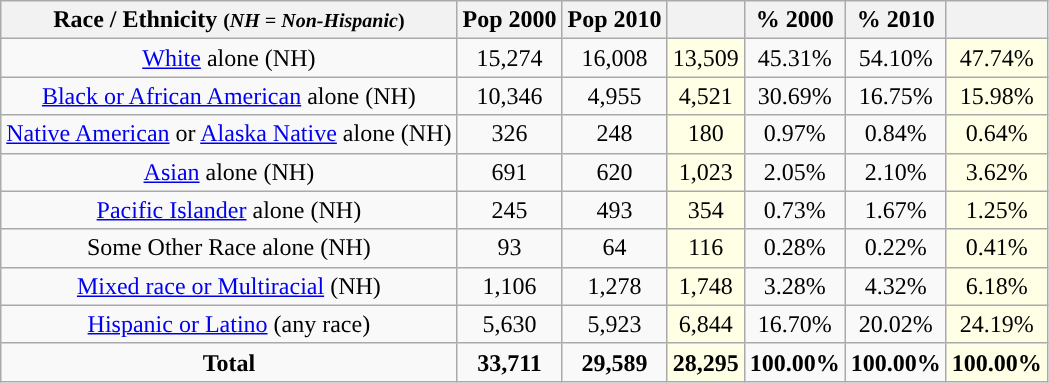<table class="wikitable" style="text-align:center;">
<tr>
<th>Race / Ethnicity <small>(<em>NH = Non-Hispanic</em>)</small></th>
<th>Pop 2000</th>
<th>Pop 2010</th>
<th></th>
<th>% 2000</th>
<th>% 2010</th>
<th></th>
</tr>
<tr>
<td><a href='#'>White</a> alone (NH)</td>
<td>15,274</td>
<td>16,008</td>
<td style='background: #ffffe6;'>13,509</td>
<td>45.31%</td>
<td>54.10%</td>
<td style='background: #ffffe6;'>47.74%</td>
</tr>
<tr>
<td><a href='#'>Black or African American</a> alone (NH)</td>
<td>10,346</td>
<td>4,955</td>
<td style='background: #ffffe6;'>4,521</td>
<td>30.69%</td>
<td>16.75%</td>
<td style='background: #ffffe6;'>15.98%</td>
</tr>
<tr>
<td><a href='#'>Native American</a> or <a href='#'>Alaska Native</a> alone (NH)</td>
<td>326</td>
<td>248</td>
<td style='background: #ffffe6;'>180</td>
<td>0.97%</td>
<td>0.84%</td>
<td style='background: #ffffe6;'>0.64%</td>
</tr>
<tr>
<td><a href='#'>Asian</a> alone (NH)</td>
<td>691</td>
<td>620</td>
<td style='background: #ffffe6;'>1,023</td>
<td>2.05%</td>
<td>2.10%</td>
<td style='background: #ffffe6;'>3.62%</td>
</tr>
<tr>
<td><a href='#'>Pacific Islander</a> alone (NH)</td>
<td>245</td>
<td>493</td>
<td style='background: #ffffe6;'>354</td>
<td>0.73%</td>
<td>1.67%</td>
<td style='background: #ffffe6;'>1.25%</td>
</tr>
<tr>
<td>Some Other Race alone (NH)</td>
<td>93</td>
<td>64</td>
<td style='background: #ffffe6;'>116</td>
<td>0.28%</td>
<td>0.22%</td>
<td style='background: #ffffe6;'>0.41%</td>
</tr>
<tr>
<td><a href='#'>Mixed race or Multiracial</a> (NH)</td>
<td>1,106</td>
<td>1,278</td>
<td style='background: #ffffe6;'>1,748</td>
<td>3.28%</td>
<td>4.32%</td>
<td style='background: #ffffe6;'>6.18%</td>
</tr>
<tr>
<td><a href='#'>Hispanic or Latino</a> (any race)</td>
<td>5,630</td>
<td>5,923</td>
<td style='background: #ffffe6;'>6,844</td>
<td>16.70%</td>
<td>20.02%</td>
<td style='background: #ffffe6;'>24.19%</td>
</tr>
<tr>
<td><strong>Total</strong></td>
<td><strong>33,711</strong></td>
<td><strong>29,589</strong></td>
<td style='background: #ffffe6;'><strong>28,295</strong></td>
<td><strong>100.00%</strong></td>
<td><strong>100.00%</strong></td>
<td style='background: #ffffe6;'><strong>100.00%</strong></td>
</tr>
</table>
